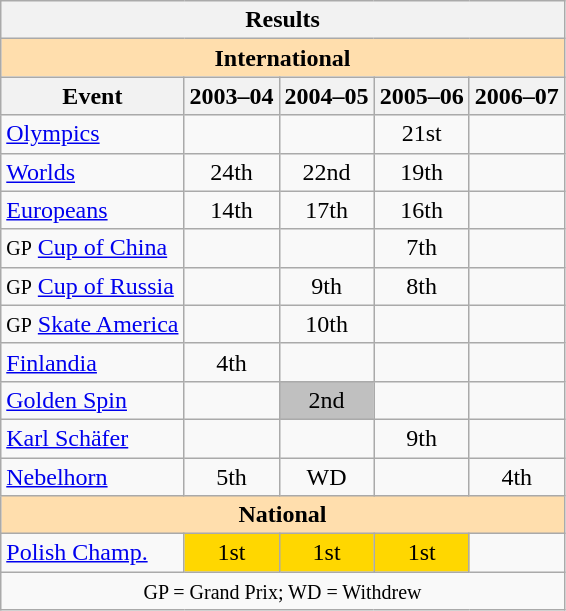<table class="wikitable" style="text-align:center">
<tr>
<th colspan=5 align=center><strong>Results</strong></th>
</tr>
<tr>
<th style="background-color: #ffdead; " colspan=5 align=center><strong>International</strong></th>
</tr>
<tr>
<th>Event</th>
<th>2003–04</th>
<th>2004–05</th>
<th>2005–06</th>
<th>2006–07</th>
</tr>
<tr>
<td align=left><a href='#'>Olympics</a></td>
<td></td>
<td></td>
<td>21st</td>
<td></td>
</tr>
<tr>
<td align=left><a href='#'>Worlds</a></td>
<td>24th</td>
<td>22nd</td>
<td>19th</td>
<td></td>
</tr>
<tr>
<td align=left><a href='#'>Europeans</a></td>
<td>14th</td>
<td>17th</td>
<td>16th</td>
<td></td>
</tr>
<tr>
<td align=left><small>GP</small> <a href='#'>Cup of China</a></td>
<td></td>
<td></td>
<td>7th</td>
<td></td>
</tr>
<tr>
<td align=left><small>GP</small> <a href='#'>Cup of Russia</a></td>
<td></td>
<td>9th</td>
<td>8th</td>
<td></td>
</tr>
<tr>
<td align=left><small>GP</small> <a href='#'>Skate America</a></td>
<td></td>
<td>10th</td>
<td></td>
<td></td>
</tr>
<tr>
<td align=left><a href='#'>Finlandia</a></td>
<td>4th</td>
<td></td>
<td></td>
<td></td>
</tr>
<tr>
<td align=left><a href='#'>Golden Spin</a></td>
<td></td>
<td bgcolor=silver>2nd</td>
<td></td>
<td></td>
</tr>
<tr>
<td align=left><a href='#'>Karl Schäfer</a></td>
<td></td>
<td></td>
<td>9th</td>
<td></td>
</tr>
<tr>
<td align=left><a href='#'>Nebelhorn</a></td>
<td>5th</td>
<td>WD</td>
<td></td>
<td>4th</td>
</tr>
<tr>
<th style="background-color: #ffdead; " colspan=5 align=center><strong>National</strong></th>
</tr>
<tr>
<td align=left><a href='#'>Polish Champ.</a></td>
<td bgcolor=gold>1st</td>
<td bgcolor=gold>1st</td>
<td bgcolor=gold>1st</td>
<td></td>
</tr>
<tr>
<td colspan=5 align=center><small> GP = Grand Prix; WD = Withdrew </small></td>
</tr>
</table>
